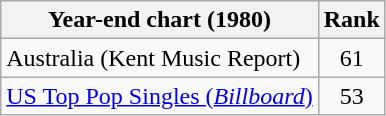<table class="wikitable sortable">
<tr>
<th>Year-end chart (1980)</th>
<th>Rank</th>
</tr>
<tr>
<td>Australia (Kent Music Report)</td>
<td align="center">61</td>
</tr>
<tr>
<td><a href='#'>US Top Pop Singles (<em>Billboard</em>)</a></td>
<td align="center">53</td>
</tr>
</table>
